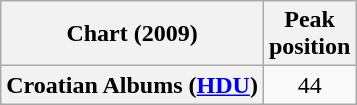<table class="wikitable plainrowheaders" style="text-align:center">
<tr>
<th scope="col">Chart (2009)</th>
<th scope="col">Peak<br>position</th>
</tr>
<tr>
<th scope="row">Croatian Albums (<a href='#'>HDU</a>)</th>
<td>44</td>
</tr>
</table>
